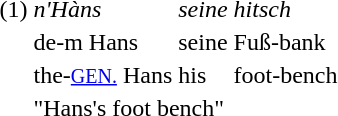<table>
<tr>
<td>(1)</td>
<td><em>n'Hàns</em></td>
<td><em>seine</em></td>
<td><em>hitsch</em></td>
</tr>
<tr>
<td></td>
<td>de-m Hans</td>
<td>seine</td>
<td>Fuß-bank</td>
</tr>
<tr>
<td></td>
<td>the-<small><a href='#'>GEN.</a></small> Hans</td>
<td>his</td>
<td>foot-bench</td>
</tr>
<tr>
<td></td>
<td colspan="3">"Hans's foot bench"</td>
</tr>
</table>
